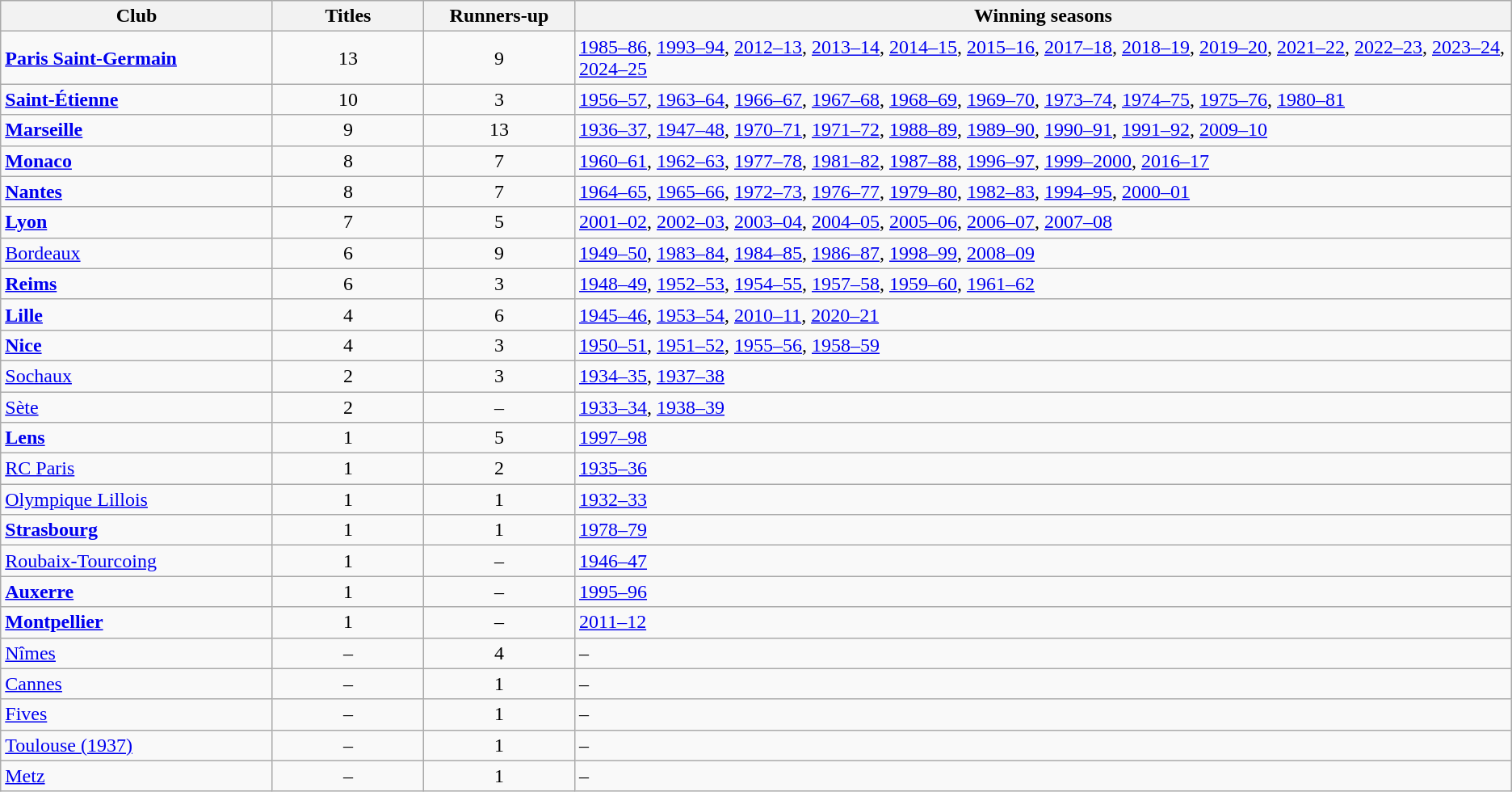<table class= "wikitable sortable" style="text-align: left;">
<tr>
<th style="width:18%;">Club</th>
<th style="width:10%;">Titles</th>
<th style="width:10%;">Runners-up</th>
<th>Winning seasons</th>
</tr>
<tr>
<td><strong><a href='#'>Paris Saint-Germain</a></strong></td>
<td style="text-align:center;">13</td>
<td style="text-align:center;">9</td>
<td><a href='#'>1985–86</a>, <a href='#'>1993–94</a>, <a href='#'>2012–13</a>, <a href='#'>2013–14</a>, <a href='#'>2014–15</a>, <a href='#'>2015–16</a>, <a href='#'>2017–18</a>, <a href='#'>2018–19</a>, <a href='#'>2019–20</a>, <a href='#'>2021–22</a>, <a href='#'>2022–23</a>, <a href='#'>2023–24</a>, <a href='#'>2024–25</a></td>
</tr>
<tr>
<td><strong><a href='#'>Saint-Étienne</a></strong></td>
<td style="text-align:center;">10</td>
<td style="text-align:center;">3</td>
<td><a href='#'>1956–57</a>, <a href='#'>1963–64</a>, <a href='#'>1966–67</a>, <a href='#'>1967–68</a>, <a href='#'>1968–69</a>, <a href='#'>1969–70</a>, <a href='#'>1973–74</a>, <a href='#'>1974–75</a>, <a href='#'>1975–76</a>, <a href='#'>1980–81</a></td>
</tr>
<tr>
<td><strong><a href='#'>Marseille</a></strong></td>
<td style="text-align:center;">9</td>
<td style="text-align:center;">13</td>
<td><a href='#'>1936–37</a>, <a href='#'>1947–48</a>, <a href='#'>1970–71</a>, <a href='#'>1971–72</a>, <a href='#'>1988–89</a>, <a href='#'>1989–90</a>, <a href='#'>1990–91</a>, <a href='#'>1991–92</a>, <a href='#'>2009–10</a></td>
</tr>
<tr>
<td><strong><a href='#'>Monaco</a></strong></td>
<td style="text-align:center;">8</td>
<td style="text-align:center;">7</td>
<td><a href='#'>1960–61</a>, <a href='#'>1962–63</a>, <a href='#'>1977–78</a>, <a href='#'>1981–82</a>, <a href='#'>1987–88</a>, <a href='#'>1996–97</a>, <a href='#'>1999–2000</a>, <a href='#'>2016–17</a></td>
</tr>
<tr>
<td><strong><a href='#'>Nantes</a></strong></td>
<td style="text-align:center;">8</td>
<td style="text-align:center;">7</td>
<td><a href='#'>1964–65</a>, <a href='#'>1965–66</a>, <a href='#'>1972–73</a>, <a href='#'>1976–77</a>, <a href='#'>1979–80</a>, <a href='#'>1982–83</a>, <a href='#'>1994–95</a>, <a href='#'>2000–01</a></td>
</tr>
<tr>
<td><strong><a href='#'>Lyon</a></strong></td>
<td style="text-align:center;">7</td>
<td style="text-align:center;">5</td>
<td><a href='#'>2001–02</a>, <a href='#'>2002–03</a>, <a href='#'>2003–04</a>, <a href='#'>2004–05</a>, <a href='#'>2005–06</a>, <a href='#'>2006–07</a>, <a href='#'>2007–08</a></td>
</tr>
<tr>
<td><a href='#'>Bordeaux</a></td>
<td style="text-align:center;">6</td>
<td style="text-align:center;">9</td>
<td><a href='#'>1949–50</a>, <a href='#'>1983–84</a>, <a href='#'>1984–85</a>, <a href='#'>1986–87</a>, <a href='#'>1998–99</a>, <a href='#'>2008–09</a></td>
</tr>
<tr>
<td><strong><a href='#'>Reims</a></strong></td>
<td style="text-align:center;">6</td>
<td style="text-align:center;">3</td>
<td><a href='#'>1948–49</a>, <a href='#'>1952–53</a>, <a href='#'>1954–55</a>, <a href='#'>1957–58</a>, <a href='#'>1959–60</a>, <a href='#'>1961–62</a></td>
</tr>
<tr>
<td><strong><a href='#'>Lille</a></strong></td>
<td style="text-align:center;">4</td>
<td style="text-align:center;">6</td>
<td><a href='#'>1945–46</a>, <a href='#'>1953–54</a>, <a href='#'>2010–11</a>, <a href='#'>2020–21</a></td>
</tr>
<tr>
<td><strong><a href='#'>Nice</a></strong></td>
<td style="text-align:center;">4</td>
<td style="text-align:center;">3</td>
<td><a href='#'>1950–51</a>, <a href='#'>1951–52</a>, <a href='#'>1955–56</a>, <a href='#'>1958–59</a></td>
</tr>
<tr>
<td><a href='#'>Sochaux</a></td>
<td style="text-align:center;">2</td>
<td style="text-align:center;">3</td>
<td><a href='#'>1934–35</a>, <a href='#'>1937–38</a></td>
</tr>
<tr>
<td><a href='#'>Sète</a></td>
<td style="text-align:center;">2</td>
<td style="text-align:center;">–</td>
<td><a href='#'>1933–34</a>, <a href='#'>1938–39</a></td>
</tr>
<tr>
<td><strong><a href='#'>Lens</a></strong></td>
<td style="text-align:center;">1</td>
<td style="text-align:center;">5</td>
<td><a href='#'>1997–98</a></td>
</tr>
<tr>
<td><a href='#'>RC Paris</a></td>
<td style="text-align:center;">1</td>
<td style="text-align:center;">2</td>
<td><a href='#'>1935–36</a></td>
</tr>
<tr>
<td><a href='#'>Olympique Lillois</a></td>
<td style="text-align:center;">1</td>
<td style="text-align:center;">1</td>
<td><a href='#'>1932–33</a></td>
</tr>
<tr>
<td><strong><a href='#'>Strasbourg</a></strong></td>
<td style="text-align:center;">1</td>
<td style="text-align:center;">1</td>
<td><a href='#'>1978–79</a></td>
</tr>
<tr>
<td><a href='#'>Roubaix-Tourcoing</a></td>
<td style="text-align:center;">1</td>
<td style="text-align:center;">–</td>
<td><a href='#'>1946–47</a></td>
</tr>
<tr>
<td><a href='#'><strong>Auxerre</strong></a></td>
<td style="text-align:center;">1</td>
<td style="text-align:center;">–</td>
<td><a href='#'>1995–96</a></td>
</tr>
<tr>
<td><strong><a href='#'>Montpellier</a></strong></td>
<td style="text-align:center;">1</td>
<td style="text-align:center;">–</td>
<td><a href='#'>2011–12</a></td>
</tr>
<tr>
<td><a href='#'>Nîmes</a></td>
<td style="text-align:center;">–</td>
<td style="text-align:center;">4</td>
<td>–</td>
</tr>
<tr>
<td><a href='#'>Cannes</a></td>
<td style="text-align:center;">–</td>
<td style="text-align:center;">1</td>
<td>–</td>
</tr>
<tr>
<td><a href='#'>Fives</a></td>
<td style="text-align:center;">–</td>
<td style="text-align:center;">1</td>
<td>–</td>
</tr>
<tr>
<td><a href='#'>Toulouse (1937)</a></td>
<td style="text-align:center;">–</td>
<td style="text-align:center;">1</td>
<td>–</td>
</tr>
<tr>
<td><a href='#'>Metz</a></td>
<td style="text-align:center;">–</td>
<td style="text-align:center;">1</td>
<td>–</td>
</tr>
</table>
